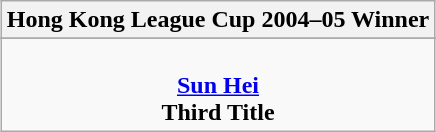<table class="wikitable" style="text-align: center; margin: 0 auto;">
<tr>
<th>Hong Kong League Cup 2004–05 Winner</th>
</tr>
<tr>
</tr>
<tr>
<td><br><strong><a href='#'>Sun Hei</a></strong><br><strong>Third Title</strong></td>
</tr>
</table>
